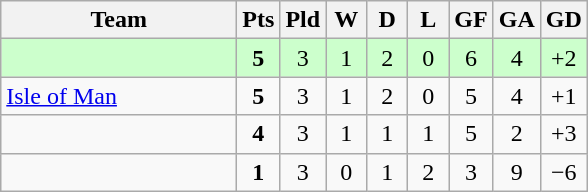<table class="wikitable" style="text-align:center;">
<tr>
<th width=150>Team</th>
<th width=20>Pts</th>
<th width=20>Pld</th>
<th width=20>W</th>
<th width=20>D</th>
<th width=20>L</th>
<th width=20>GF</th>
<th width=20>GA</th>
<th width=20>GD</th>
</tr>
<tr style="background:#ccffcc;">
<td style="text-align:left;"></td>
<td><strong>5</strong></td>
<td>3</td>
<td>1</td>
<td>2</td>
<td>0</td>
<td>6</td>
<td>4</td>
<td>+2</td>
</tr>
<tr>
<td style="text-align:left;"> <a href='#'>Isle of Man</a></td>
<td><strong>5</strong></td>
<td>3</td>
<td>1</td>
<td>2</td>
<td>0</td>
<td>5</td>
<td>4</td>
<td>+1</td>
</tr>
<tr>
<td style="text-align:left;"></td>
<td><strong>4</strong></td>
<td>3</td>
<td>1</td>
<td>1</td>
<td>1</td>
<td>5</td>
<td>2</td>
<td>+3</td>
</tr>
<tr>
<td style="text-align:left;"></td>
<td><strong>1</strong></td>
<td>3</td>
<td>0</td>
<td>1</td>
<td>2</td>
<td>3</td>
<td>9</td>
<td>−6</td>
</tr>
</table>
